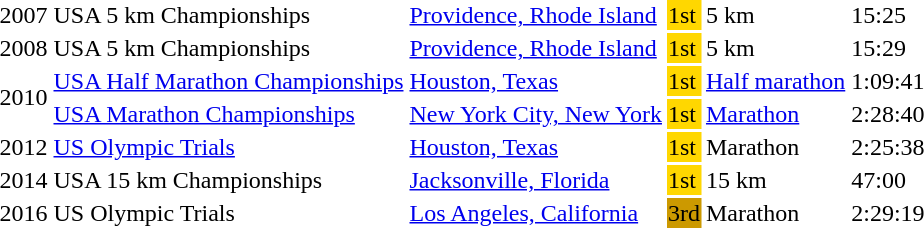<table>
<tr>
<td>2007</td>
<td>USA 5 km Championships</td>
<td><a href='#'>Providence, Rhode Island</a></td>
<td bgcolor=gold>1st</td>
<td>5 km</td>
<td>15:25</td>
</tr>
<tr>
<td>2008</td>
<td>USA 5 km Championships</td>
<td><a href='#'>Providence, Rhode Island</a></td>
<td bgcolor=gold>1st</td>
<td>5 km</td>
<td>15:29</td>
</tr>
<tr>
<td rowspan=2>2010</td>
<td><a href='#'>USA Half Marathon Championships</a></td>
<td><a href='#'>Houston, Texas</a></td>
<td bgcolor=gold>1st</td>
<td><a href='#'>Half marathon</a></td>
<td>1:09:41</td>
</tr>
<tr>
<td><a href='#'>USA Marathon Championships</a></td>
<td><a href='#'>New York City, New York</a></td>
<td bgcolor=gold>1st</td>
<td><a href='#'>Marathon</a></td>
<td>2:28:40</td>
</tr>
<tr>
<td>2012</td>
<td><a href='#'>US Olympic Trials</a></td>
<td><a href='#'>Houston, Texas</a></td>
<td bgcolor=gold>1st</td>
<td>Marathon</td>
<td>2:25:38</td>
</tr>
<tr>
<td>2014</td>
<td>USA 15 km Championships</td>
<td><a href='#'>Jacksonville, Florida</a></td>
<td bgcolor=gold>1st</td>
<td>15 km</td>
<td>47:00</td>
</tr>
<tr>
<td>2016</td>
<td>US Olympic Trials</td>
<td><a href='#'>Los Angeles, California</a></td>
<td style="background:#c90;">3rd</td>
<td>Marathon</td>
<td>2:29:19</td>
</tr>
</table>
